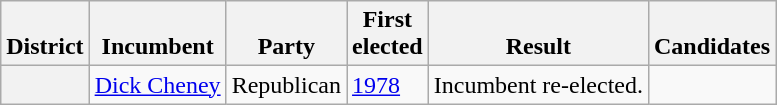<table class=wikitable>
<tr valign=bottom>
<th>District</th>
<th>Incumbent</th>
<th>Party</th>
<th>First<br>elected</th>
<th>Result</th>
<th>Candidates</th>
</tr>
<tr>
<th></th>
<td><a href='#'>Dick Cheney</a></td>
<td>Republican</td>
<td><a href='#'>1978</a></td>
<td>Incumbent re-elected.</td>
<td nowrap></td>
</tr>
</table>
